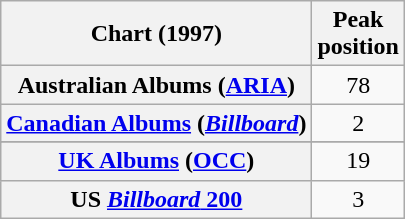<table class="wikitable sortable plainrowheaders">
<tr>
<th>Chart (1997)</th>
<th>Peak<br>position</th>
</tr>
<tr>
<th scope="row">Australian Albums (<a href='#'>ARIA</a>)</th>
<td align="center">78</td>
</tr>
<tr>
<th scope="row"><a href='#'>Canadian Albums</a> (<em><a href='#'>Billboard</a></em>)</th>
<td align="center">2</td>
</tr>
<tr>
</tr>
<tr>
</tr>
<tr>
</tr>
<tr>
</tr>
<tr>
</tr>
<tr>
<th scope="row"><a href='#'>UK Albums</a> (<a href='#'>OCC</a>)</th>
<td align="center">19</td>
</tr>
<tr>
<th scope="row">US <a href='#'><em>Billboard</em> 200</a></th>
<td align="center">3</td>
</tr>
</table>
